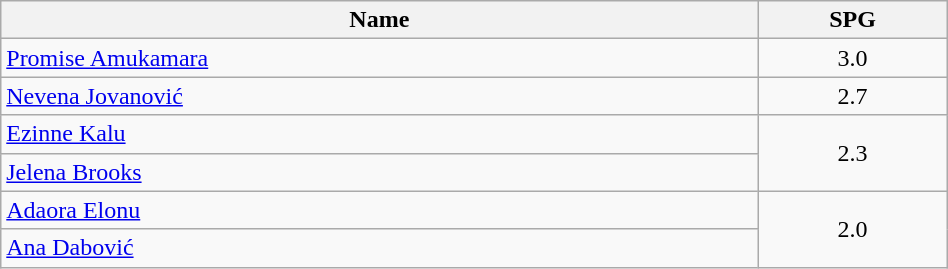<table class=wikitable width="50%">
<tr>
<th width="80%">Name</th>
<th width="20%">SPG</th>
</tr>
<tr>
<td> <a href='#'>Promise Amukamara</a></td>
<td align=center>3.0</td>
</tr>
<tr>
<td> <a href='#'>Nevena Jovanović</a></td>
<td align=center>2.7</td>
</tr>
<tr>
<td> <a href='#'>Ezinne Kalu</a></td>
<td align=center rowspan=2>2.3</td>
</tr>
<tr>
<td> <a href='#'>Jelena Brooks</a></td>
</tr>
<tr>
<td> <a href='#'>Adaora Elonu</a></td>
<td align=center rowspan=2>2.0</td>
</tr>
<tr>
<td> <a href='#'>Ana Dabović</a></td>
</tr>
</table>
